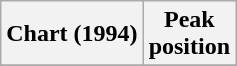<table class="wikitable plainrowheaders" style="text-align:center">
<tr>
<th scope="col">Chart (1994)</th>
<th scope="col">Peak<br>position</th>
</tr>
<tr>
</tr>
</table>
